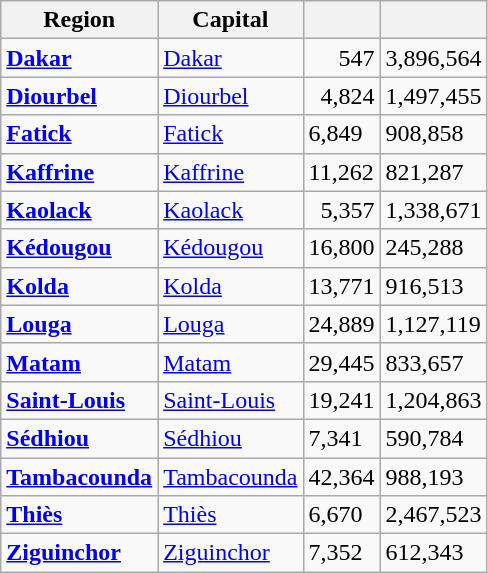<table class="wikitable sortable">
<tr>
<th>Region</th>
<th>Capital</th>
<th></th>
<th></th>
</tr>
<tr>
<td><strong><a href='#'>Dakar</a></strong></td>
<td><a href='#'>Dakar</a></td>
<td align="right">547</td>
<td align="right">3,896,564</tr></td>
<td><strong><a href='#'>Diourbel</a></strong></td>
<td><a href='#'>Diourbel</a></td>
<td align="right">4,824</td>
<td align="right">1,497,455 </tr><br><td> <strong><a href='#'>Fatick</a></strong> </td><td> <a href='#'>Fatick</a> </td><td> 6,849 </td><td> 908,858 </td></tr>
<td> <strong><a href='#'>Kaffrine</a></strong> </td><td> <a href='#'>Kaffrine</a> </td><td> 11,262 </td><td> 821,287 </td></tr></td>
<td><strong><a href='#'>Kaolack</a></strong></td>
<td><a href='#'>Kaolack</a></td>
<td align="right">5,357</td>
<td align="right">1,338,671 </tr><br><td> <strong><a href='#'>Kédougou</a></strong> </td><td> <a href='#'>Kédougou</a> </td><td> 16,800 </td><td> 245,288 </td></tr>
<td> <strong><a href='#'>Kolda</a></strong> </td><td> <a href='#'>Kolda</a> </td><td> 13,771 </td><td> 916,513 </td></tr>
<td> <strong><a href='#'>Louga</a></strong> </td><td> <a href='#'>Louga</a> </td><td> 24,889 </td><td> 1,127,119 </td></tr>
<td> <strong><a href='#'>Matam</a></strong> </td><td> <a href='#'>Matam</a> </td><td> 29,445 </td><td> 833,657 </td></tr>
<td> <strong><a href='#'>Saint-Louis</a></strong></td><td> <a href='#'>Saint-Louis</a>  </td><td> 19,241 </td><td> 1,204,863 </td></tr>
<td> <strong><a href='#'>Sédhiou</a></strong> </td><td> <a href='#'>Sédhiou</a> </td><td> 7,341 </td><td> 590,784 </td></tr>
<td> <strong><a href='#'>Tambacounda</a></strong> </td><td> <a href='#'>Tambacounda</a> </td><td> 42,364 </td><td> 988,193 </td></tr>
<td> <strong><a href='#'>Thiès</a></strong> </td><td> <a href='#'>Thiès</a> </td><td> 6,670 </td><td> 2,467,523 </td></tr>
<td> <strong><a href='#'>Ziguinchor</a></strong> </td><td> <a href='#'>Ziguinchor</a> </td><td> 7,352 </td><td> 612,343 </td></tr></td>
</tr>
</table>
